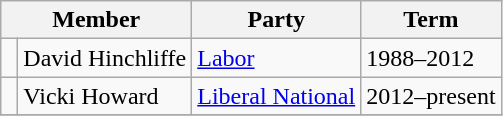<table class="wikitable">
<tr>
<th colspan="2">Member</th>
<th>Party</th>
<th>Term</th>
</tr>
<tr>
<td> </td>
<td>David Hinchliffe</td>
<td><a href='#'>Labor</a></td>
<td>1988–2012</td>
</tr>
<tr>
<td> </td>
<td>Vicki Howard</td>
<td><a href='#'>Liberal National</a></td>
<td>2012–present</td>
</tr>
<tr>
</tr>
</table>
